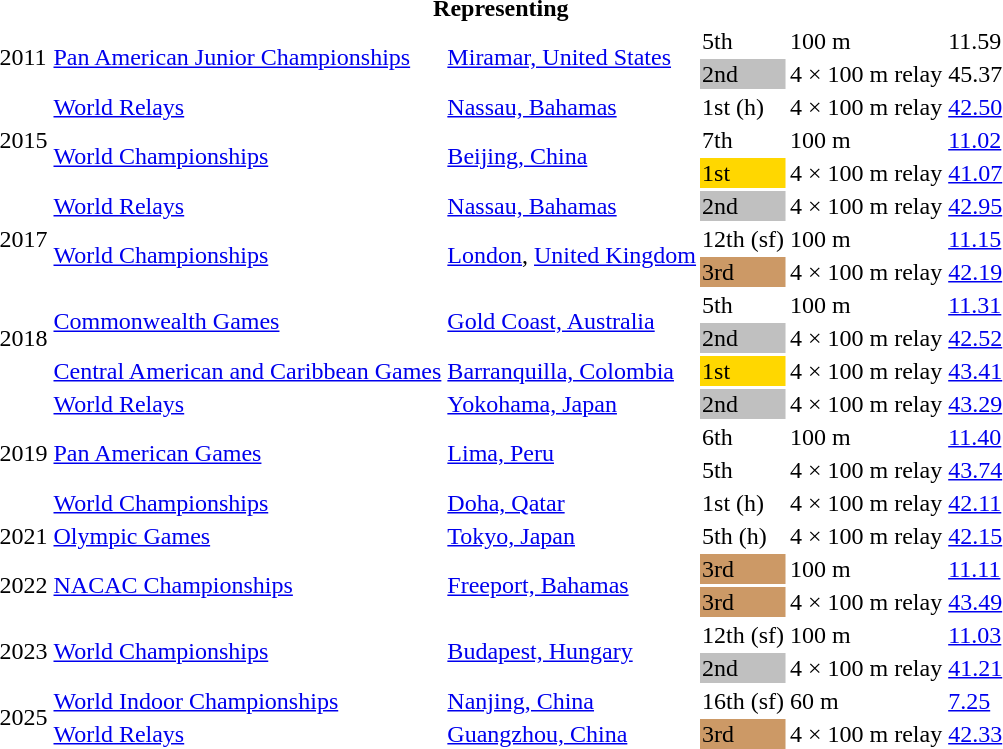<table>
<tr>
<th colspan="6">Representing </th>
</tr>
<tr>
<td rowspan=2>2011</td>
<td rowspan=2><a href='#'>Pan American Junior Championships</a></td>
<td rowspan=2><a href='#'>Miramar, United States</a></td>
<td>5th</td>
<td>100 m</td>
<td>11.59</td>
</tr>
<tr>
<td bgcolor=silver>2nd</td>
<td>4 × 100 m relay</td>
<td>45.37</td>
</tr>
<tr>
<td rowspan=3>2015</td>
<td><a href='#'>World Relays</a></td>
<td><a href='#'>Nassau, Bahamas</a></td>
<td>1st (h)</td>
<td>4 × 100 m relay</td>
<td><a href='#'>42.50</a></td>
</tr>
<tr>
<td rowspan=2><a href='#'>World Championships</a></td>
<td rowspan=2><a href='#'>Beijing, China</a></td>
<td>7th</td>
<td>100 m</td>
<td><a href='#'>11.02</a></td>
</tr>
<tr>
<td bgcolor=gold>1st</td>
<td>4 × 100 m relay</td>
<td><a href='#'>41.07</a></td>
</tr>
<tr>
<td rowspan=3>2017</td>
<td><a href='#'>World Relays</a></td>
<td><a href='#'>Nassau, Bahamas</a></td>
<td bgcolor=silver>2nd</td>
<td>4 × 100 m relay</td>
<td><a href='#'>42.95</a></td>
</tr>
<tr>
<td rowspan=2><a href='#'>World Championships</a></td>
<td rowspan=2><a href='#'>London</a>, <a href='#'>United Kingdom</a></td>
<td>12th (sf)</td>
<td>100 m</td>
<td><a href='#'>11.15</a></td>
</tr>
<tr>
<td bgcolor=cc9966>3rd</td>
<td>4 × 100 m relay</td>
<td><a href='#'>42.19</a></td>
</tr>
<tr>
<td rowspan=3>2018</td>
<td rowspan=2><a href='#'>Commonwealth Games</a></td>
<td rowspan=2><a href='#'>Gold Coast, Australia</a></td>
<td>5th</td>
<td>100 m</td>
<td><a href='#'>11.31</a></td>
</tr>
<tr>
<td bgcolor=silver>2nd</td>
<td>4 × 100 m relay</td>
<td><a href='#'>42.52</a></td>
</tr>
<tr>
<td><a href='#'>Central American and Caribbean Games</a></td>
<td><a href='#'>Barranquilla, Colombia</a></td>
<td bgcolor=gold>1st</td>
<td>4 × 100 m relay</td>
<td><a href='#'>43.41</a></td>
</tr>
<tr>
<td rowspan=4>2019</td>
<td><a href='#'>World Relays</a></td>
<td><a href='#'>Yokohama, Japan</a></td>
<td bgcolor=silver>2nd</td>
<td>4 × 100 m relay</td>
<td><a href='#'>43.29</a></td>
</tr>
<tr>
<td rowspan=2><a href='#'>Pan American Games</a></td>
<td rowspan=2><a href='#'>Lima, Peru</a></td>
<td>6th</td>
<td>100 m</td>
<td><a href='#'>11.40</a></td>
</tr>
<tr>
<td>5th</td>
<td>4 × 100 m relay</td>
<td><a href='#'>43.74</a></td>
</tr>
<tr>
<td><a href='#'>World Championships</a></td>
<td><a href='#'>Doha, Qatar</a></td>
<td>1st (h)</td>
<td>4 × 100 m relay</td>
<td><a href='#'>42.11</a></td>
</tr>
<tr>
<td>2021</td>
<td><a href='#'>Olympic Games</a></td>
<td><a href='#'>Tokyo, Japan</a></td>
<td>5th (h)</td>
<td>4 × 100 m relay</td>
<td><a href='#'>42.15</a></td>
</tr>
<tr>
<td rowspan=2>2022</td>
<td rowspan=2><a href='#'>NACAC Championships</a></td>
<td rowspan=2><a href='#'>Freeport, Bahamas</a></td>
<td bgcolor=cc9966>3rd</td>
<td>100 m</td>
<td><a href='#'>11.11</a></td>
</tr>
<tr>
<td bgcolor=cc9966>3rd</td>
<td>4 × 100 m relay</td>
<td><a href='#'>43.49</a></td>
</tr>
<tr>
<td rowspan=2>2023</td>
<td rowspan=2><a href='#'>World Championships</a></td>
<td rowspan=2><a href='#'>Budapest, Hungary</a></td>
<td>12th (sf)</td>
<td>100 m</td>
<td><a href='#'>11.03</a></td>
</tr>
<tr>
<td bgcolor=silver>2nd</td>
<td>4 × 100 m relay</td>
<td><a href='#'>41.21</a></td>
</tr>
<tr>
<td rowspan=2>2025</td>
<td><a href='#'>World Indoor Championships</a></td>
<td><a href='#'>Nanjing, China</a></td>
<td>16th (sf)</td>
<td>60 m</td>
<td><a href='#'>7.25</a></td>
</tr>
<tr>
<td><a href='#'>World Relays</a></td>
<td><a href='#'>Guangzhou, China</a></td>
<td bgcolor=cc9966>3rd</td>
<td>4 × 100 m relay</td>
<td><a href='#'>42.33</a></td>
</tr>
</table>
